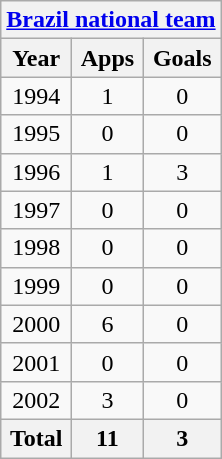<table class="wikitable" style="text-align:center">
<tr>
<th colspan=3><a href='#'>Brazil national team</a></th>
</tr>
<tr>
<th>Year</th>
<th>Apps</th>
<th>Goals</th>
</tr>
<tr>
<td>1994</td>
<td>1</td>
<td>0</td>
</tr>
<tr>
<td>1995</td>
<td>0</td>
<td>0</td>
</tr>
<tr>
<td>1996</td>
<td>1</td>
<td>3</td>
</tr>
<tr>
<td>1997</td>
<td>0</td>
<td>0</td>
</tr>
<tr>
<td>1998</td>
<td>0</td>
<td>0</td>
</tr>
<tr>
<td>1999</td>
<td>0</td>
<td>0</td>
</tr>
<tr>
<td>2000</td>
<td>6</td>
<td>0</td>
</tr>
<tr>
<td>2001</td>
<td>0</td>
<td>0</td>
</tr>
<tr>
<td>2002</td>
<td>3</td>
<td>0</td>
</tr>
<tr>
<th>Total</th>
<th>11</th>
<th>3</th>
</tr>
</table>
